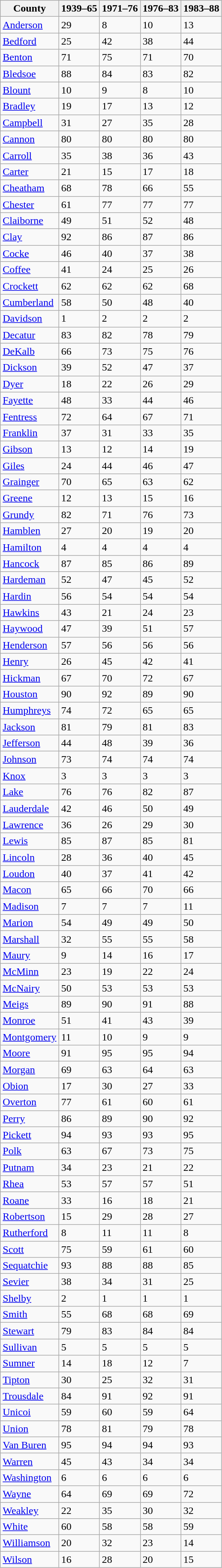<table class="wikitable collapsible collapsed sortable">
<tr>
<th>County</th>
<th>1939–65</th>
<th>1971–76</th>
<th>1976–83</th>
<th>1983–88</th>
</tr>
<tr>
<td><a href='#'>Anderson</a></td>
<td>29</td>
<td>8</td>
<td>10</td>
<td>13</td>
</tr>
<tr>
<td><a href='#'>Bedford</a></td>
<td>25</td>
<td>42</td>
<td>38</td>
<td>44</td>
</tr>
<tr>
<td><a href='#'>Benton</a></td>
<td>71</td>
<td>75</td>
<td>71</td>
<td>70</td>
</tr>
<tr>
<td><a href='#'>Bledsoe</a></td>
<td>88</td>
<td>84</td>
<td>83</td>
<td>82</td>
</tr>
<tr>
<td><a href='#'>Blount</a></td>
<td>10</td>
<td>9</td>
<td>8</td>
<td>10</td>
</tr>
<tr>
<td><a href='#'>Bradley</a></td>
<td>19</td>
<td>17</td>
<td>13</td>
<td>12</td>
</tr>
<tr>
<td><a href='#'>Campbell</a></td>
<td>31</td>
<td>27</td>
<td>35</td>
<td>28</td>
</tr>
<tr>
<td><a href='#'>Cannon</a></td>
<td>80</td>
<td>80</td>
<td>80</td>
<td>80</td>
</tr>
<tr>
<td><a href='#'>Carroll</a></td>
<td>35</td>
<td>38</td>
<td>36</td>
<td>43</td>
</tr>
<tr>
<td><a href='#'>Carter</a></td>
<td>21</td>
<td>15</td>
<td>17</td>
<td>18</td>
</tr>
<tr>
<td><a href='#'>Cheatham</a></td>
<td>68</td>
<td>78</td>
<td>66</td>
<td>55</td>
</tr>
<tr>
<td><a href='#'>Chester</a></td>
<td>61</td>
<td>77</td>
<td>77</td>
<td>77</td>
</tr>
<tr>
<td><a href='#'>Claiborne</a></td>
<td>49</td>
<td>51</td>
<td>52</td>
<td>48</td>
</tr>
<tr>
<td><a href='#'>Clay</a></td>
<td>92</td>
<td>86</td>
<td>87</td>
<td>86</td>
</tr>
<tr>
<td><a href='#'>Cocke</a></td>
<td>46</td>
<td>40</td>
<td>37</td>
<td>38</td>
</tr>
<tr>
<td><a href='#'>Coffee</a></td>
<td>41</td>
<td>24</td>
<td>25</td>
<td>26</td>
</tr>
<tr>
<td><a href='#'>Crockett</a></td>
<td>62</td>
<td>62</td>
<td>62</td>
<td>68</td>
</tr>
<tr>
<td><a href='#'>Cumberland</a></td>
<td>58</td>
<td>50</td>
<td>48</td>
<td>40</td>
</tr>
<tr>
<td><a href='#'>Davidson</a></td>
<td>1</td>
<td>2</td>
<td>2</td>
<td>2</td>
</tr>
<tr>
<td><a href='#'>Decatur</a></td>
<td>83</td>
<td>82</td>
<td>78</td>
<td>79</td>
</tr>
<tr>
<td><a href='#'>DeKalb</a></td>
<td>66</td>
<td>73</td>
<td>75</td>
<td>76</td>
</tr>
<tr>
<td><a href='#'>Dickson</a></td>
<td>39</td>
<td>52</td>
<td>47</td>
<td>37</td>
</tr>
<tr>
<td><a href='#'>Dyer</a></td>
<td>18</td>
<td>22</td>
<td>26</td>
<td>29</td>
</tr>
<tr>
<td><a href='#'>Fayette</a></td>
<td>48</td>
<td>33</td>
<td>44</td>
<td>46</td>
</tr>
<tr>
<td><a href='#'>Fentress</a></td>
<td>72</td>
<td>64</td>
<td>67</td>
<td>71</td>
</tr>
<tr>
<td><a href='#'>Franklin</a></td>
<td>37</td>
<td>31</td>
<td>33</td>
<td>35</td>
</tr>
<tr>
<td><a href='#'>Gibson</a></td>
<td>13</td>
<td>12</td>
<td>14</td>
<td>19</td>
</tr>
<tr>
<td><a href='#'>Giles</a></td>
<td>24</td>
<td>44</td>
<td>46</td>
<td>47</td>
</tr>
<tr>
<td><a href='#'>Grainger</a></td>
<td>70</td>
<td>65</td>
<td>63</td>
<td>62</td>
</tr>
<tr>
<td><a href='#'>Greene</a></td>
<td>12</td>
<td>13</td>
<td>15</td>
<td>16</td>
</tr>
<tr>
<td><a href='#'>Grundy</a></td>
<td>82</td>
<td>71</td>
<td>76</td>
<td>73</td>
</tr>
<tr>
<td><a href='#'>Hamblen</a></td>
<td>27</td>
<td>20</td>
<td>19</td>
<td>20</td>
</tr>
<tr>
<td><a href='#'>Hamilton</a></td>
<td>4</td>
<td>4</td>
<td>4</td>
<td>4</td>
</tr>
<tr>
<td><a href='#'>Hancock</a></td>
<td>87</td>
<td>85</td>
<td>86</td>
<td>89</td>
</tr>
<tr>
<td><a href='#'>Hardeman</a></td>
<td>52</td>
<td>47</td>
<td>45</td>
<td>52</td>
</tr>
<tr>
<td><a href='#'>Hardin</a></td>
<td>56</td>
<td>54</td>
<td>54</td>
<td>54</td>
</tr>
<tr>
<td><a href='#'>Hawkins</a></td>
<td>43</td>
<td>21</td>
<td>24</td>
<td>23</td>
</tr>
<tr>
<td><a href='#'>Haywood</a></td>
<td>47</td>
<td>39</td>
<td>51</td>
<td>57</td>
</tr>
<tr>
<td><a href='#'>Henderson</a></td>
<td>57</td>
<td>56</td>
<td>56</td>
<td>56</td>
</tr>
<tr>
<td><a href='#'>Henry</a></td>
<td>26</td>
<td>45</td>
<td>42</td>
<td>41</td>
</tr>
<tr>
<td><a href='#'>Hickman</a></td>
<td>67</td>
<td>70</td>
<td>72</td>
<td>67</td>
</tr>
<tr>
<td><a href='#'>Houston</a></td>
<td>90</td>
<td>92</td>
<td>89</td>
<td>90</td>
</tr>
<tr>
<td><a href='#'>Humphreys</a></td>
<td>74</td>
<td>72</td>
<td>65</td>
<td>65</td>
</tr>
<tr>
<td><a href='#'>Jackson</a></td>
<td>81</td>
<td>79</td>
<td>81</td>
<td>83</td>
</tr>
<tr>
<td><a href='#'>Jefferson</a></td>
<td>44</td>
<td>48</td>
<td>39</td>
<td>36</td>
</tr>
<tr>
<td><a href='#'>Johnson</a></td>
<td>73</td>
<td>74</td>
<td>74</td>
<td>74</td>
</tr>
<tr>
<td><a href='#'>Knox</a></td>
<td>3</td>
<td>3</td>
<td>3</td>
<td>3</td>
</tr>
<tr>
<td><a href='#'>Lake</a></td>
<td>76</td>
<td>76</td>
<td>82</td>
<td>87</td>
</tr>
<tr>
<td><a href='#'>Lauderdale</a></td>
<td>42</td>
<td>46</td>
<td>50</td>
<td>49</td>
</tr>
<tr>
<td><a href='#'>Lawrence</a></td>
<td>36</td>
<td>26</td>
<td>29</td>
<td>30</td>
</tr>
<tr>
<td><a href='#'>Lewis</a></td>
<td>85</td>
<td>87</td>
<td>85</td>
<td>81</td>
</tr>
<tr>
<td><a href='#'>Lincoln</a></td>
<td>28</td>
<td>36</td>
<td>40</td>
<td>45</td>
</tr>
<tr>
<td><a href='#'>Loudon</a></td>
<td>40</td>
<td>37</td>
<td>41</td>
<td>42</td>
</tr>
<tr>
<td><a href='#'>Macon</a></td>
<td>65</td>
<td>66</td>
<td>70</td>
<td>66</td>
</tr>
<tr>
<td><a href='#'>Madison</a></td>
<td>7</td>
<td>7</td>
<td>7</td>
<td>11</td>
</tr>
<tr>
<td><a href='#'>Marion</a></td>
<td>54</td>
<td>49</td>
<td>49</td>
<td>50</td>
</tr>
<tr>
<td><a href='#'>Marshall</a></td>
<td>32</td>
<td>55</td>
<td>55</td>
<td>58</td>
</tr>
<tr>
<td><a href='#'>Maury</a></td>
<td>9</td>
<td>14</td>
<td>16</td>
<td>17</td>
</tr>
<tr>
<td><a href='#'>McMinn</a></td>
<td>23</td>
<td>19</td>
<td>22</td>
<td>24</td>
</tr>
<tr>
<td><a href='#'>McNairy</a></td>
<td>50</td>
<td>53</td>
<td>53</td>
<td>53</td>
</tr>
<tr>
<td><a href='#'>Meigs</a></td>
<td>89</td>
<td>90</td>
<td>91</td>
<td>88</td>
</tr>
<tr>
<td><a href='#'>Monroe</a></td>
<td>51</td>
<td>41</td>
<td>43</td>
<td>39</td>
</tr>
<tr>
<td><a href='#'>Montgomery</a></td>
<td>11</td>
<td>10</td>
<td>9</td>
<td>9</td>
</tr>
<tr>
<td><a href='#'>Moore</a></td>
<td>91</td>
<td>95</td>
<td>95</td>
<td>94</td>
</tr>
<tr>
<td><a href='#'>Morgan</a></td>
<td>69</td>
<td>63</td>
<td>64</td>
<td>63</td>
</tr>
<tr>
<td><a href='#'>Obion</a></td>
<td>17</td>
<td>30</td>
<td>27</td>
<td>33</td>
</tr>
<tr>
<td><a href='#'>Overton</a></td>
<td>77</td>
<td>61</td>
<td>60</td>
<td>61</td>
</tr>
<tr>
<td><a href='#'>Perry</a></td>
<td>86</td>
<td>89</td>
<td>90</td>
<td>92</td>
</tr>
<tr>
<td><a href='#'>Pickett</a></td>
<td>94</td>
<td>93</td>
<td>93</td>
<td>95</td>
</tr>
<tr>
<td><a href='#'>Polk</a></td>
<td>63</td>
<td>67</td>
<td>73</td>
<td>75</td>
</tr>
<tr>
<td><a href='#'>Putnam</a></td>
<td>34</td>
<td>23</td>
<td>21</td>
<td>22</td>
</tr>
<tr>
<td><a href='#'>Rhea</a></td>
<td>53</td>
<td>57</td>
<td>57</td>
<td>51</td>
</tr>
<tr>
<td><a href='#'>Roane</a></td>
<td>33</td>
<td>16</td>
<td>18</td>
<td>21</td>
</tr>
<tr>
<td><a href='#'>Robertson</a></td>
<td>15</td>
<td>29</td>
<td>28</td>
<td>27</td>
</tr>
<tr>
<td><a href='#'>Rutherford</a></td>
<td>8</td>
<td>11</td>
<td>11</td>
<td>8</td>
</tr>
<tr>
<td><a href='#'>Scott</a></td>
<td>75</td>
<td>59</td>
<td>61</td>
<td>60</td>
</tr>
<tr>
<td><a href='#'>Sequatchie</a></td>
<td>93</td>
<td>88</td>
<td>88</td>
<td>85</td>
</tr>
<tr>
<td><a href='#'>Sevier</a></td>
<td>38</td>
<td>34</td>
<td>31</td>
<td>25</td>
</tr>
<tr>
<td><a href='#'>Shelby</a></td>
<td>2</td>
<td>1</td>
<td>1</td>
<td>1</td>
</tr>
<tr>
<td><a href='#'>Smith</a></td>
<td>55</td>
<td>68</td>
<td>68</td>
<td>69</td>
</tr>
<tr>
<td><a href='#'>Stewart</a></td>
<td>79</td>
<td>83</td>
<td>84</td>
<td>84</td>
</tr>
<tr>
<td><a href='#'>Sullivan</a></td>
<td>5</td>
<td>5</td>
<td>5</td>
<td>5</td>
</tr>
<tr>
<td><a href='#'>Sumner</a></td>
<td>14</td>
<td>18</td>
<td>12</td>
<td>7</td>
</tr>
<tr>
<td><a href='#'>Tipton</a></td>
<td>30</td>
<td>25</td>
<td>32</td>
<td>31</td>
</tr>
<tr>
<td><a href='#'>Trousdale</a></td>
<td>84</td>
<td>91</td>
<td>92</td>
<td>91</td>
</tr>
<tr>
<td><a href='#'>Unicoi</a></td>
<td>59</td>
<td>60</td>
<td>59</td>
<td>64</td>
</tr>
<tr>
<td><a href='#'>Union</a></td>
<td>78</td>
<td>81</td>
<td>79</td>
<td>78</td>
</tr>
<tr>
<td><a href='#'>Van Buren</a></td>
<td>95</td>
<td>94</td>
<td>94</td>
<td>93</td>
</tr>
<tr>
<td><a href='#'>Warren</a></td>
<td>45</td>
<td>43</td>
<td>34</td>
<td>34</td>
</tr>
<tr>
<td><a href='#'>Washington</a></td>
<td>6</td>
<td>6</td>
<td>6</td>
<td>6</td>
</tr>
<tr>
<td><a href='#'>Wayne</a></td>
<td>64</td>
<td>69</td>
<td>69</td>
<td>72</td>
</tr>
<tr>
<td><a href='#'>Weakley</a></td>
<td>22</td>
<td>35</td>
<td>30</td>
<td>32</td>
</tr>
<tr>
<td><a href='#'>White</a></td>
<td>60</td>
<td>58</td>
<td>58</td>
<td>59</td>
</tr>
<tr>
<td><a href='#'>Williamson</a></td>
<td>20</td>
<td>32</td>
<td>23</td>
<td>14</td>
</tr>
<tr>
<td><a href='#'>Wilson</a></td>
<td>16</td>
<td>28</td>
<td>20</td>
<td>15</td>
</tr>
</table>
